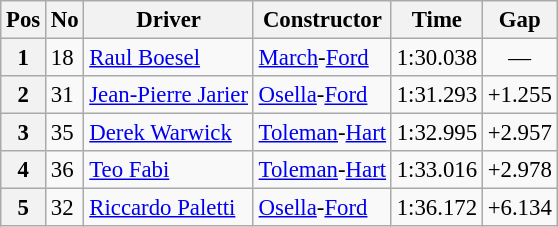<table class="wikitable sortable" style="font-size:95%;">
<tr>
<th>Pos</th>
<th>No</th>
<th>Driver</th>
<th>Constructor</th>
<th>Time</th>
<th>Gap</th>
</tr>
<tr>
<th>1</th>
<td>18</td>
<td> <a href='#'>Raul Boesel</a></td>
<td><a href='#'>March</a>-<a href='#'>Ford</a></td>
<td>1:30.038</td>
<td align=center>—</td>
</tr>
<tr>
<th>2</th>
<td>31</td>
<td> <a href='#'>Jean-Pierre Jarier</a></td>
<td><a href='#'>Osella</a>-<a href='#'>Ford</a></td>
<td>1:31.293</td>
<td>+1.255</td>
</tr>
<tr>
<th>3</th>
<td>35</td>
<td> <a href='#'>Derek Warwick</a></td>
<td><a href='#'>Toleman</a>-<a href='#'>Hart</a></td>
<td>1:32.995</td>
<td>+2.957</td>
</tr>
<tr>
<th>4</th>
<td>36</td>
<td> <a href='#'>Teo Fabi</a></td>
<td><a href='#'>Toleman</a>-<a href='#'>Hart</a></td>
<td>1:33.016</td>
<td>+2.978</td>
</tr>
<tr>
<th>5</th>
<td>32</td>
<td> <a href='#'>Riccardo Paletti</a></td>
<td><a href='#'>Osella</a>-<a href='#'>Ford</a></td>
<td>1:36.172</td>
<td>+6.134</td>
</tr>
</table>
